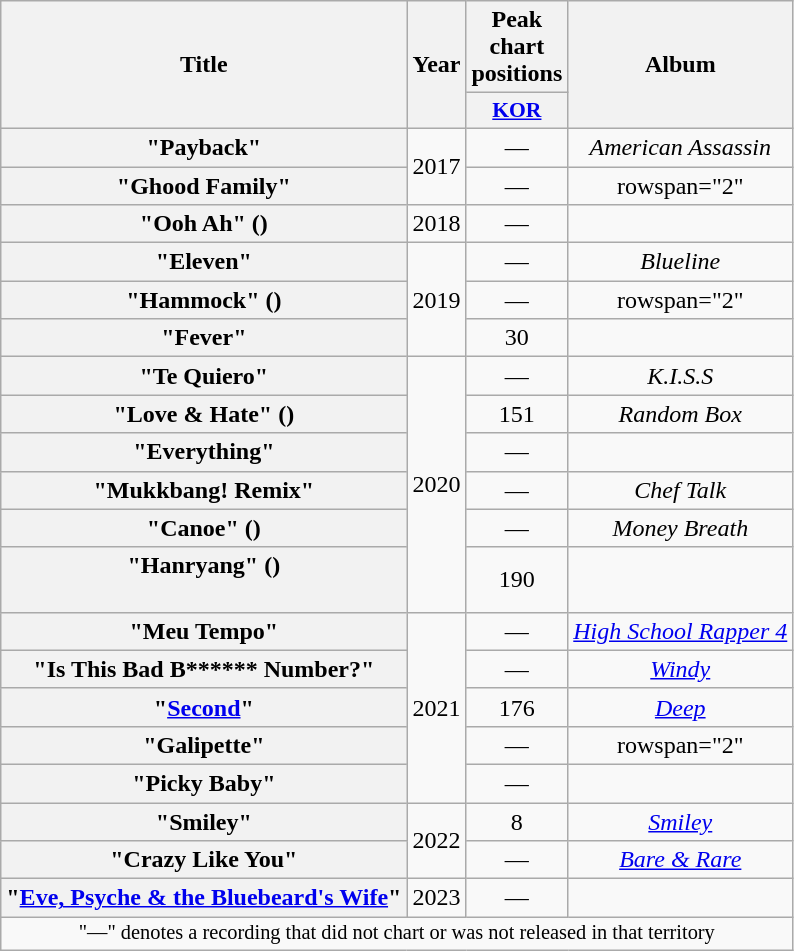<table class="wikitable plainrowheaders" style="text-align:center">
<tr>
<th scope="col" rowspan="2">Title</th>
<th scope="col" rowspan="2">Year</th>
<th scope="col">Peak chart<br>positions</th>
<th scope="col" rowspan="2">Album</th>
</tr>
<tr>
<th scope="col" style="font-size:90%; width:3em"><a href='#'>KOR</a><br></th>
</tr>
<tr>
<th scope="row">"Payback"<br></th>
<td rowspan="2">2017</td>
<td>—</td>
<td><em>American Assassin</em></td>
</tr>
<tr>
<th scope="row">"Ghood Family"<br></th>
<td>—</td>
<td>rowspan="2" </td>
</tr>
<tr>
<th scope="row">"Ooh Ah" ()<br></th>
<td>2018</td>
<td>—</td>
</tr>
<tr>
<th scope="row">"Eleven"<br></th>
<td rowspan="3">2019</td>
<td>—</td>
<td><em>Blueline</em></td>
</tr>
<tr>
<th scope="row">"Hammock" ()<br></th>
<td>—</td>
<td>rowspan="2" </td>
</tr>
<tr>
<th scope="row">"Fever"<br></th>
<td>30</td>
</tr>
<tr>
<th scope="row">"Te Quiero"<br></th>
<td rowspan="6">2020</td>
<td>—</td>
<td><em>K.I.S.S</em></td>
</tr>
<tr>
<th scope="row">"Love & Hate" ()<br></th>
<td>151</td>
<td><em>Random Box</em></td>
</tr>
<tr>
<th scope="row">"Everything"<br></th>
<td>—</td>
<td></td>
</tr>
<tr>
<th scope="row">"Mukkbang! Remix"<br></th>
<td>—</td>
<td><em>Chef Talk</em></td>
</tr>
<tr>
<th scope="row">"Canoe" ()<br></th>
<td>—</td>
<td><em>Money Breath</em></td>
</tr>
<tr>
<th scope="row">"Hanryang" ()<br><br></th>
<td>190</td>
<td></td>
</tr>
<tr>
<th scope="row">"Meu Tempo"<br></th>
<td rowspan="5">2021</td>
<td>—</td>
<td><em><a href='#'>High School Rapper 4</a></em></td>
</tr>
<tr>
<th scope="row">"Is This Bad B****** Number?"<br></th>
<td>—</td>
<td><em><a href='#'>Windy</a></em></td>
</tr>
<tr>
<th scope="row">"<a href='#'>Second</a>"<br></th>
<td>176</td>
<td><em><a href='#'>Deep</a></em></td>
</tr>
<tr>
<th scope="row">"Galipette"<br></th>
<td>—</td>
<td>rowspan="2" </td>
</tr>
<tr>
<th scope="row">"Picky Baby"<br></th>
<td>—</td>
</tr>
<tr>
<th scope="row">"Smiley"<br></th>
<td rowspan="2">2022</td>
<td>8</td>
<td><em><a href='#'>Smiley</a></em></td>
</tr>
<tr>
<th scope="row">"Crazy Like You"<br></th>
<td>—</td>
<td><em><a href='#'>Bare & Rare</a></em></td>
</tr>
<tr>
<th scope="row">"<a href='#'>Eve, Psyche & the Bluebeard's Wife</a>"<br></th>
<td>2023</td>
<td>—</td>
<td></td>
</tr>
<tr>
<td colspan="4" style="font-size:85%">"—" denotes a recording that did not chart or was not released in that territory</td>
</tr>
</table>
